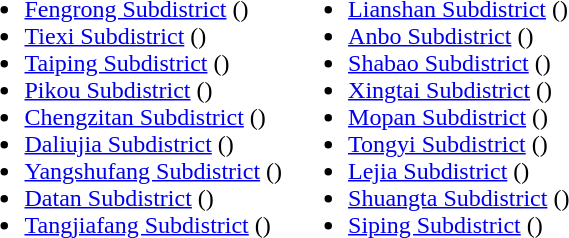<table>
<tr>
<td valign=top><br><ul><li><a href='#'>Fengrong Subdistrict</a> ()</li><li><a href='#'>Tiexi Subdistrict</a> ()</li><li><a href='#'>Taiping Subdistrict</a> ()</li><li><a href='#'>Pikou Subdistrict</a> ()</li><li><a href='#'>Chengzitan Subdistrict</a> ()</li><li><a href='#'>Daliujia Subdistrict</a> ()</li><li><a href='#'>Yangshufang Subdistrict</a> ()</li><li><a href='#'>Datan Subdistrict</a> ()</li><li><a href='#'>Tangjiafang Subdistrict</a> ()</li></ul></td>
<td valign=top><br><ul><li><a href='#'>Lianshan Subdistrict</a> ()</li><li><a href='#'>Anbo Subdistrict</a> ()</li><li><a href='#'>Shabao Subdistrict</a> ()</li><li><a href='#'>Xingtai Subdistrict</a> ()</li><li><a href='#'>Mopan Subdistrict</a> ()</li><li><a href='#'>Tongyi Subdistrict</a> ()</li><li><a href='#'>Lejia Subdistrict</a> ()</li><li><a href='#'>Shuangta Subdistrict</a> ()</li><li><a href='#'>Siping Subdistrict</a> ()</li></ul></td>
</tr>
</table>
